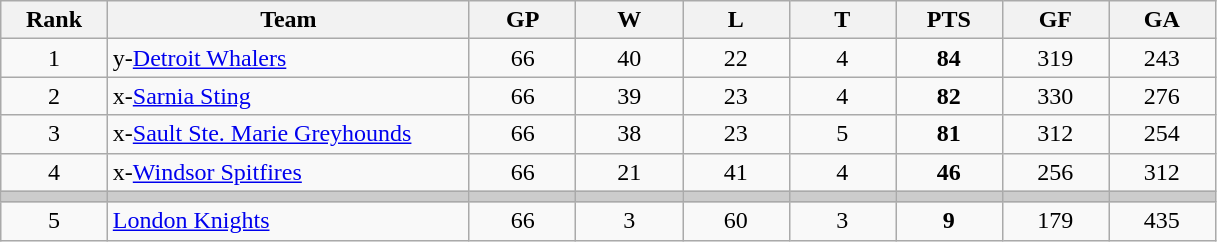<table class="wikitable sortable" style="text-align:center">
<tr>
<th width="7.5%">Rank</th>
<th width="25.5%">Team</th>
<th width="7.5%">GP</th>
<th width="7.5%">W</th>
<th width="7.5%">L</th>
<th width="7.5%">T</th>
<th width="7.5%">PTS</th>
<th width="7.5%">GF</th>
<th width="7.5%">GA</th>
</tr>
<tr>
<td>1</td>
<td align=left>y-<a href='#'>Detroit Whalers</a></td>
<td>66</td>
<td>40</td>
<td>22</td>
<td>4</td>
<td><strong>84</strong></td>
<td>319</td>
<td>243</td>
</tr>
<tr>
<td>2</td>
<td align=left>x-<a href='#'>Sarnia Sting</a></td>
<td>66</td>
<td>39</td>
<td>23</td>
<td>4</td>
<td><strong>82</strong></td>
<td>330</td>
<td>276</td>
</tr>
<tr>
<td>3</td>
<td align=left>x-<a href='#'>Sault Ste. Marie Greyhounds</a></td>
<td>66</td>
<td>38</td>
<td>23</td>
<td>5</td>
<td><strong>81</strong></td>
<td>312</td>
<td>254</td>
</tr>
<tr>
<td>4</td>
<td align=left>x-<a href='#'>Windsor Spitfires</a></td>
<td>66</td>
<td>21</td>
<td>41</td>
<td>4</td>
<td><strong>46</strong></td>
<td>256</td>
<td>312</td>
</tr>
<tr style="background-color:#cccccc;">
<td></td>
<td></td>
<td></td>
<td></td>
<td></td>
<td></td>
<td></td>
<td></td>
<td></td>
</tr>
<tr>
<td>5</td>
<td align=left><a href='#'>London Knights</a></td>
<td>66</td>
<td>3</td>
<td>60</td>
<td>3</td>
<td><strong>9</strong></td>
<td>179</td>
<td>435</td>
</tr>
</table>
